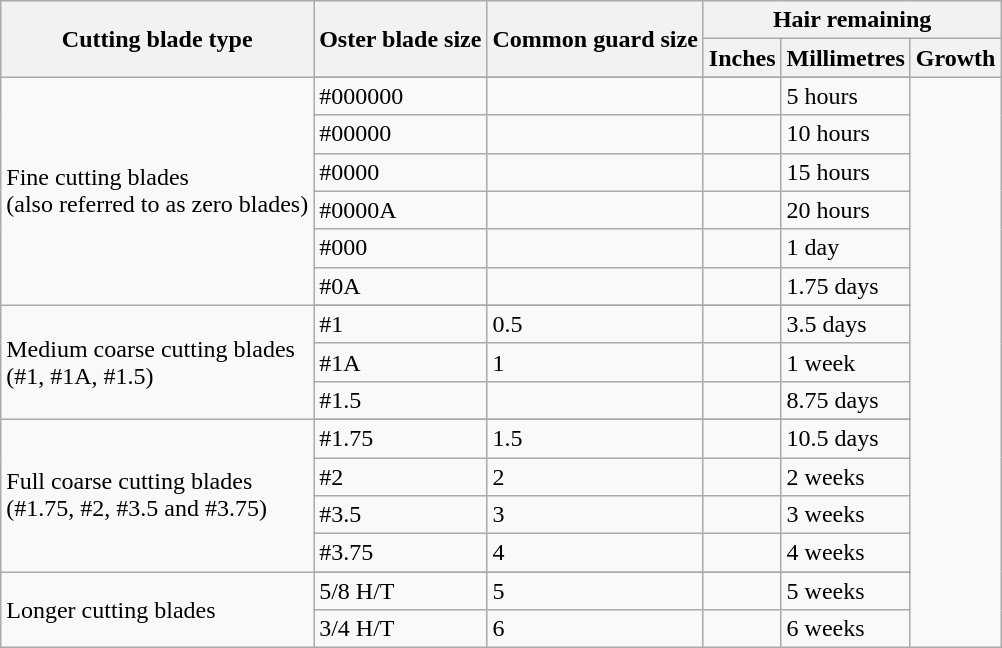<table class="wikitable">
<tr>
<th rowspan="2">Cutting blade type</th>
<th rowspan="2">Oster blade size</th>
<th rowspan="2">Common guard size</th>
<th colspan="3">Hair remaining</th>
</tr>
<tr>
<th>Inches</th>
<th>Millimetres</th>
<th>Growth</th>
</tr>
<tr>
<td rowspan="7">Fine cutting blades<br>(also referred to as zero blades)</td>
</tr>
<tr>
<td>#000000</td>
<td></td>
<td></td>
<td>5 hours</td>
</tr>
<tr>
<td>#00000</td>
<td></td>
<td></td>
<td>10 hours</td>
</tr>
<tr>
<td>#0000</td>
<td></td>
<td></td>
<td>15 hours</td>
</tr>
<tr>
<td>#0000A</td>
<td></td>
<td></td>
<td>20 hours</td>
</tr>
<tr>
<td>#000</td>
<td></td>
<td></td>
<td>1 day</td>
</tr>
<tr>
<td>#0A</td>
<td></td>
<td></td>
<td>1.75 days</td>
</tr>
<tr>
<td rowspan="4">Medium coarse cutting blades<br>(#1, #1A, #1.5)</td>
</tr>
<tr>
<td>#1</td>
<td>0.5</td>
<td></td>
<td>3.5 days</td>
</tr>
<tr>
<td>#1A</td>
<td>1</td>
<td></td>
<td>1 week</td>
</tr>
<tr>
<td>#1.5</td>
<td></td>
<td></td>
<td>8.75 days</td>
</tr>
<tr>
<td rowspan="5">Full coarse cutting blades<br>(#1.75, #2, #3.5 and #3.75)</td>
</tr>
<tr>
<td>#1.75</td>
<td>1.5</td>
<td></td>
<td>10.5 days</td>
</tr>
<tr>
<td>#2</td>
<td>2</td>
<td></td>
<td>2 weeks</td>
</tr>
<tr>
<td>#3.5</td>
<td>3</td>
<td></td>
<td>3 weeks</td>
</tr>
<tr>
<td>#3.75</td>
<td>4</td>
<td></td>
<td>4 weeks</td>
</tr>
<tr>
<td rowspan="3">Longer cutting blades</td>
</tr>
<tr>
<td>5/8 H/T</td>
<td>5</td>
<td></td>
<td>5 weeks</td>
</tr>
<tr>
<td>3/4 H/T</td>
<td>6</td>
<td></td>
<td>6 weeks</td>
</tr>
</table>
